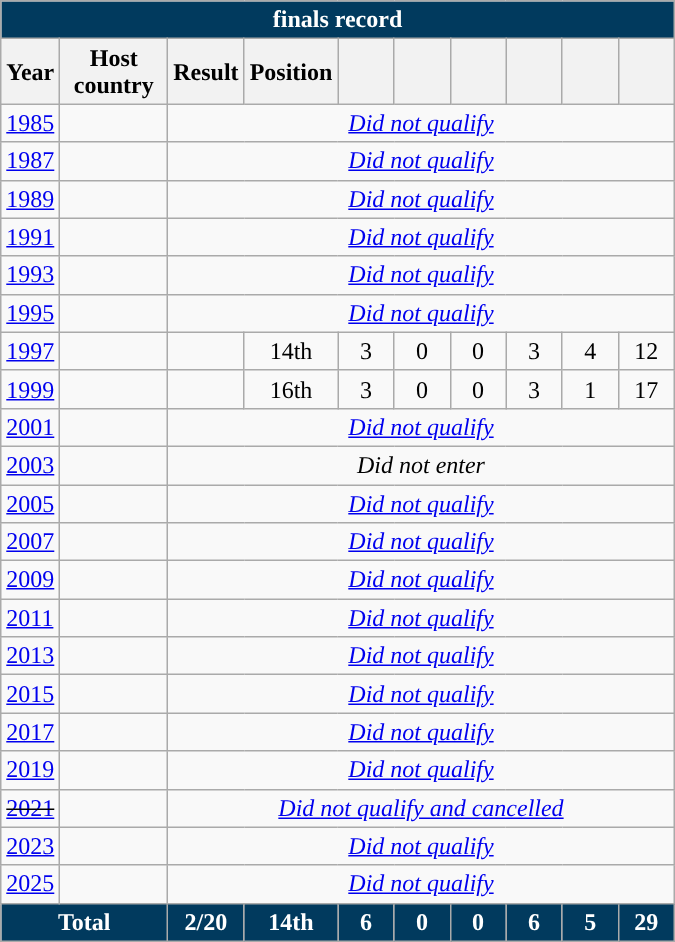<table class="wikitable" style="text-align: center; width: 450px;">
<tr>
<th colspan=10 style="background: #013A5E; color: #FFFFFF;"><a href='#'></a> finals record</th>
</tr>
<tr>
<th>Year</th>
<th>Host country</th>
<th>Result</th>
<th>Position</th>
<th width=30></th>
<th width=30></th>
<th width=30></th>
<th width=30></th>
<th width=30></th>
<th width=30></th>
</tr>
<tr>
<td style="text-align: left;"><a href='#'>1985</a></td>
<td style="text-align: left;"></td>
<td colspan="8"><em><a href='#'>Did not qualify</a></em></td>
</tr>
<tr>
<td style="text-align: left;"><a href='#'>1987</a></td>
<td style="text-align: left;"></td>
<td colspan="8"><em><a href='#'>Did not qualify</a></em></td>
</tr>
<tr>
<td style="text-align: left;"><a href='#'>1989</a></td>
<td style="text-align: left;"></td>
<td colspan="8"><em><a href='#'>Did not qualify</a></em></td>
</tr>
<tr>
<td style="text-align: left;"><a href='#'>1991</a></td>
<td style="text-align: left;"></td>
<td colspan="8"><em><a href='#'>Did not qualify</a></em></td>
</tr>
<tr>
<td style="text-align: left;"><a href='#'>1993</a></td>
<td style="text-align: left;"></td>
<td colspan="8"><em><a href='#'>Did not qualify</a></em></td>
</tr>
<tr>
<td style="text-align: left;"><a href='#'>1995</a></td>
<td style="text-align: left;"></td>
<td colspan="8"><em><a href='#'>Did not qualify</a></em></td>
</tr>
<tr>
<td style="text-align: left;"><a href='#'>1997</a></td>
<td style="text-align: left;"></td>
<td></td>
<td>14th</td>
<td>3</td>
<td>0</td>
<td>0</td>
<td>3</td>
<td>4</td>
<td>12</td>
</tr>
<tr>
<td style="text-align: left;"><a href='#'>1999</a></td>
<td style="text-align: left;"></td>
<td></td>
<td>16th</td>
<td>3</td>
<td>0</td>
<td>0</td>
<td>3</td>
<td>1</td>
<td>17</td>
</tr>
<tr>
<td style="text-align: left;"><a href='#'>2001</a></td>
<td style="text-align: left;"></td>
<td colspan="8"><em><a href='#'>Did not qualify</a></em></td>
</tr>
<tr>
<td style="text-align: left;"><a href='#'>2003</a></td>
<td style="text-align: left;"></td>
<td colspan="8"><em>Did not enter</em></td>
</tr>
<tr>
<td style="text-align: left;"><a href='#'>2005</a></td>
<td style="text-align: left;"></td>
<td colspan="8"><em><a href='#'>Did not qualify</a></em></td>
</tr>
<tr>
<td style="text-align: left;"><a href='#'>2007</a></td>
<td style="text-align: left;"></td>
<td colspan="8"><em><a href='#'>Did not qualify</a></em></td>
</tr>
<tr>
<td style="text-align: left;"><a href='#'>2009</a></td>
<td style="text-align: left;"></td>
<td colspan="8"><em><a href='#'>Did not qualify</a></em></td>
</tr>
<tr>
<td style="text-align: left;"><a href='#'>2011</a></td>
<td style="text-align: left;"></td>
<td colspan="8"><em><a href='#'>Did not qualify</a></em></td>
</tr>
<tr>
<td style="text-align: left;"><a href='#'>2013</a></td>
<td style="text-align: left;"></td>
<td colspan="8"><em><a href='#'>Did not qualify</a></em></td>
</tr>
<tr>
<td style="text-align: left;"><a href='#'>2015</a></td>
<td style="text-align: left;"></td>
<td colspan="8"><em><a href='#'>Did not qualify</a></em></td>
</tr>
<tr>
<td style="text-align: left;"><a href='#'>2017</a></td>
<td style="text-align: left;"></td>
<td colspan="8"><em><a href='#'>Did not qualify</a></em></td>
</tr>
<tr>
<td style="text-align: left;"><a href='#'>2019</a></td>
<td style="text-align: left;"></td>
<td colspan="8"><em><a href='#'>Did not qualify</a></em></td>
</tr>
<tr>
<td style="text-align: left;"><s><a href='#'>2021</a></s></td>
<td style="text-align: left;"></td>
<td colspan="8"><em><a href='#'>Did not qualify and cancelled</a></em></td>
</tr>
<tr>
<td style="text-align: left;"><a href='#'>2023</a></td>
<td style="text-align: left;"></td>
<td colspan="8"><em><a href='#'>Did not qualify</a></em></td>
</tr>
<tr>
<td style="text-align: left;"><a href='#'>2025</a></td>
<td style="text-align: left;"></td>
<td colspan="8"><em><a href='#'>Did not qualify</a></em></td>
</tr>
<tr>
<td colspan=2 style="background: #013A5E; color: #FFFFFF;"><strong>Total</strong></td>
<td style="background: #013A5E; color: #FFFFFF;"><strong>2/20</strong></td>
<td style="background: #013A5E; color: #FFFFFF;"><strong>14th</strong></td>
<td style="background: #013A5E; color: #FFFFFF;"><strong>6</strong></td>
<td style="background: #013A5E; color: #FFFFFF;"><strong>0</strong></td>
<td style="background: #013A5E; color: #FFFFFF;"><strong>0</strong></td>
<td style="background: #013A5E; color: #FFFFFF;"><strong>6</strong></td>
<td style="background: #013A5E; color: #FFFFFF;"><strong>5</strong></td>
<td style="background: #013A5E; color: #FFFFFF;"><strong>29</strong></td>
</tr>
</table>
